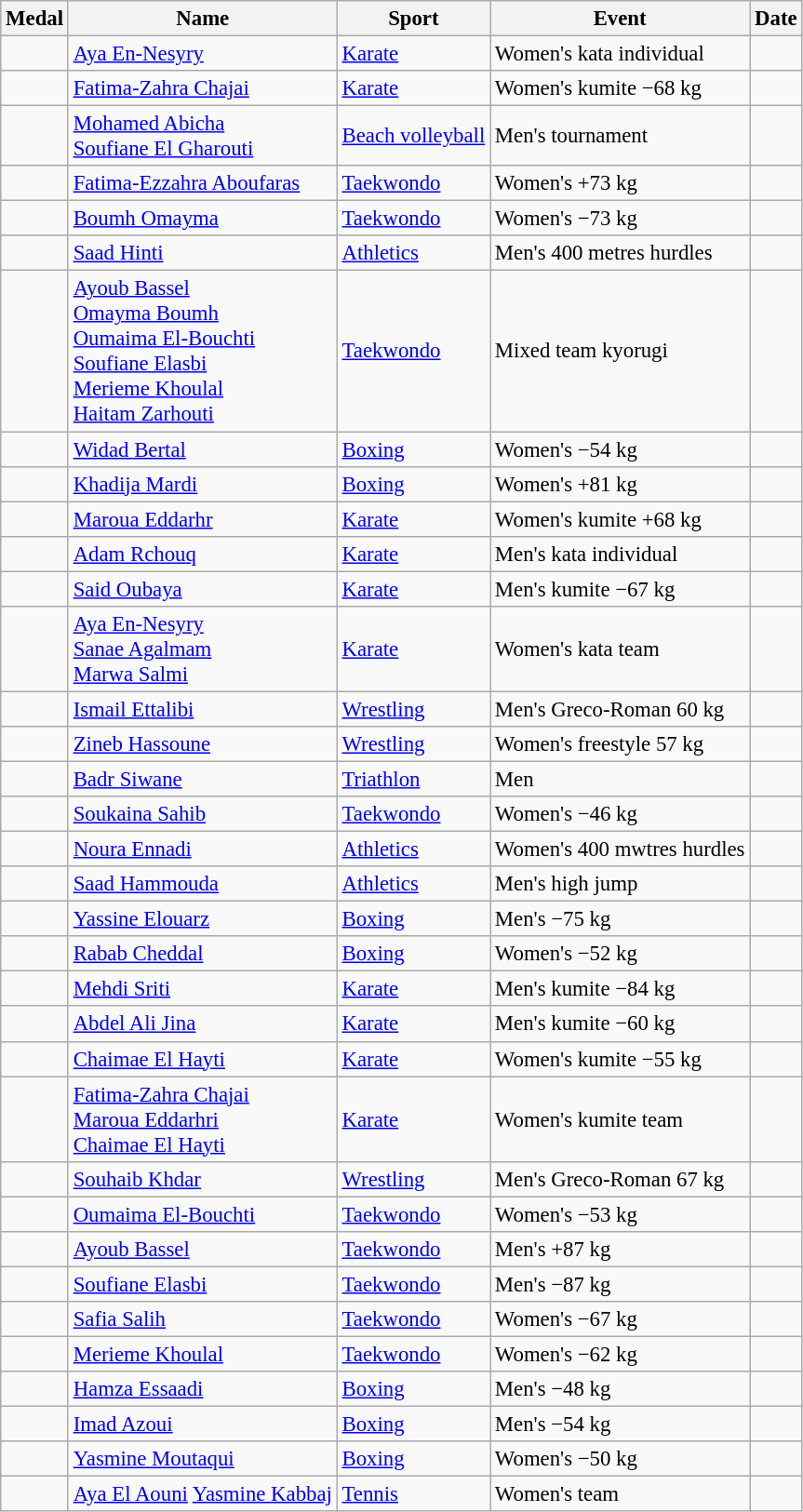<table class="wikitable sortable" style="font-size:95%">
<tr>
<th>Medal</th>
<th>Name</th>
<th>Sport</th>
<th>Event</th>
<th>Date</th>
</tr>
<tr>
<td></td>
<td><a href='#'>Aya En-Nesyry</a></td>
<td><a href='#'>Karate</a></td>
<td>Women's kata individual</td>
<td></td>
</tr>
<tr>
<td></td>
<td><a href='#'>Fatima-Zahra Chajai</a></td>
<td><a href='#'>Karate</a></td>
<td>Women's kumite −68 kg</td>
<td></td>
</tr>
<tr>
<td></td>
<td><a href='#'>Mohamed Abicha</a><br><a href='#'>Soufiane El Gharouti</a></td>
<td><a href='#'>Beach volleyball</a></td>
<td>Men's tournament</td>
<td></td>
</tr>
<tr>
<td></td>
<td><a href='#'>Fatima-Ezzahra Aboufaras</a></td>
<td><a href='#'>Taekwondo</a></td>
<td>Women's +73 kg</td>
<td></td>
</tr>
<tr>
<td></td>
<td><a href='#'>Boumh Omayma</a></td>
<td><a href='#'>Taekwondo</a></td>
<td>Women's −73 kg</td>
<td></td>
</tr>
<tr>
<td></td>
<td><a href='#'>Saad Hinti</a></td>
<td><a href='#'>Athletics</a></td>
<td>Men's 400 metres hurdles</td>
<td></td>
</tr>
<tr>
<td></td>
<td><a href='#'>Ayoub Bassel</a><br><a href='#'>Omayma Boumh</a><br><a href='#'>Oumaima El-Bouchti</a><br><a href='#'>Soufiane Elasbi</a><br><a href='#'>Merieme Khoulal</a><br><a href='#'>Haitam Zarhouti</a></td>
<td><a href='#'>Taekwondo</a></td>
<td>Mixed team kyorugi</td>
<td></td>
</tr>
<tr>
<td></td>
<td><a href='#'>Widad Bertal</a></td>
<td><a href='#'>Boxing</a></td>
<td>Women's −54 kg</td>
<td></td>
</tr>
<tr>
<td></td>
<td><a href='#'>Khadija Mardi</a></td>
<td><a href='#'>Boxing</a></td>
<td>Women's +81 kg</td>
<td></td>
</tr>
<tr>
<td></td>
<td><a href='#'>Maroua Eddarhr</a></td>
<td><a href='#'>Karate</a></td>
<td>Women's kumite +68 kg</td>
<td></td>
</tr>
<tr>
<td></td>
<td><a href='#'>Adam Rchouq</a></td>
<td><a href='#'>Karate</a></td>
<td>Men's kata individual</td>
<td></td>
</tr>
<tr>
<td></td>
<td><a href='#'>Said Oubaya</a></td>
<td><a href='#'>Karate</a></td>
<td>Men's kumite −67 kg</td>
<td></td>
</tr>
<tr>
<td></td>
<td><a href='#'>Aya En-Nesyry</a><br><a href='#'>Sanae Agalmam</a><br><a href='#'>Marwa Salmi</a></td>
<td><a href='#'>Karate</a></td>
<td>Women's kata team</td>
<td></td>
</tr>
<tr>
<td></td>
<td><a href='#'>Ismail Ettalibi</a></td>
<td><a href='#'>Wrestling</a></td>
<td>Men's Greco-Roman 60 kg</td>
<td></td>
</tr>
<tr>
<td></td>
<td><a href='#'>Zineb Hassoune</a></td>
<td><a href='#'>Wrestling</a></td>
<td>Women's freestyle 57 kg</td>
<td></td>
</tr>
<tr>
<td></td>
<td><a href='#'>Badr Siwane</a></td>
<td><a href='#'>Triathlon</a></td>
<td>Men</td>
<td></td>
</tr>
<tr>
<td></td>
<td><a href='#'>Soukaina Sahib</a></td>
<td><a href='#'>Taekwondo</a></td>
<td>Women's −46 kg</td>
<td></td>
</tr>
<tr>
<td></td>
<td><a href='#'>Noura Ennadi</a></td>
<td><a href='#'>Athletics</a></td>
<td>Women's 400 mwtres hurdles</td>
<td></td>
</tr>
<tr>
<td></td>
<td><a href='#'>Saad Hammouda</a></td>
<td><a href='#'>Athletics</a></td>
<td>Men's high jump</td>
<td></td>
</tr>
<tr>
<td></td>
<td><a href='#'>Yassine Elouarz</a></td>
<td><a href='#'>Boxing</a></td>
<td>Men's −75 kg</td>
<td></td>
</tr>
<tr>
<td></td>
<td><a href='#'>Rabab Cheddal</a></td>
<td><a href='#'>Boxing</a></td>
<td>Women's −52 kg</td>
<td></td>
</tr>
<tr>
<td></td>
<td><a href='#'>Mehdi Sriti</a></td>
<td><a href='#'>Karate</a></td>
<td>Men's kumite −84 kg</td>
<td></td>
</tr>
<tr>
<td></td>
<td><a href='#'>Abdel Ali Jina</a></td>
<td><a href='#'>Karate</a></td>
<td>Men's kumite −60 kg</td>
<td></td>
</tr>
<tr>
<td></td>
<td><a href='#'>Chaimae El Hayti</a></td>
<td><a href='#'>Karate</a></td>
<td>Women's kumite −55 kg</td>
<td></td>
</tr>
<tr>
<td></td>
<td><a href='#'>Fatima-Zahra Chajai</a><br><a href='#'>Maroua Eddarhri</a><br><a href='#'>Chaimae El Hayti</a></td>
<td><a href='#'>Karate</a></td>
<td>Women's kumite team</td>
<td></td>
</tr>
<tr>
<td></td>
<td><a href='#'>Souhaib Khdar</a></td>
<td><a href='#'>Wrestling</a></td>
<td>Men's Greco-Roman 67 kg</td>
<td></td>
</tr>
<tr>
<td></td>
<td><a href='#'>Oumaima El-Bouchti</a></td>
<td><a href='#'>Taekwondo</a></td>
<td>Women's −53 kg</td>
<td></td>
</tr>
<tr>
<td></td>
<td><a href='#'>Ayoub Bassel</a></td>
<td><a href='#'>Taekwondo</a></td>
<td>Men's +87 kg</td>
<td></td>
</tr>
<tr>
<td></td>
<td><a href='#'>Soufiane Elasbi</a></td>
<td><a href='#'>Taekwondo</a></td>
<td>Men's −87 kg</td>
<td></td>
</tr>
<tr>
<td></td>
<td><a href='#'>Safia Salih</a></td>
<td><a href='#'>Taekwondo</a></td>
<td>Women's −67 kg</td>
<td></td>
</tr>
<tr>
<td></td>
<td><a href='#'>Merieme Khoulal</a></td>
<td><a href='#'>Taekwondo</a></td>
<td>Women's −62 kg</td>
<td></td>
</tr>
<tr>
<td></td>
<td><a href='#'>Hamza Essaadi</a></td>
<td><a href='#'>Boxing</a></td>
<td>Men's −48 kg</td>
<td></td>
</tr>
<tr>
<td></td>
<td><a href='#'>Imad Azoui</a></td>
<td><a href='#'>Boxing</a></td>
<td>Men's −54 kg</td>
<td></td>
</tr>
<tr>
<td></td>
<td><a href='#'>Yasmine Moutaqui</a></td>
<td><a href='#'>Boxing</a></td>
<td>Women's −50 kg</td>
<td></td>
</tr>
<tr>
<td></td>
<td><a href='#'>Aya El Aouni</a> <a href='#'>Yasmine Kabbaj</a></td>
<td><a href='#'>Tennis</a></td>
<td>Women's team</td>
<td></td>
</tr>
</table>
